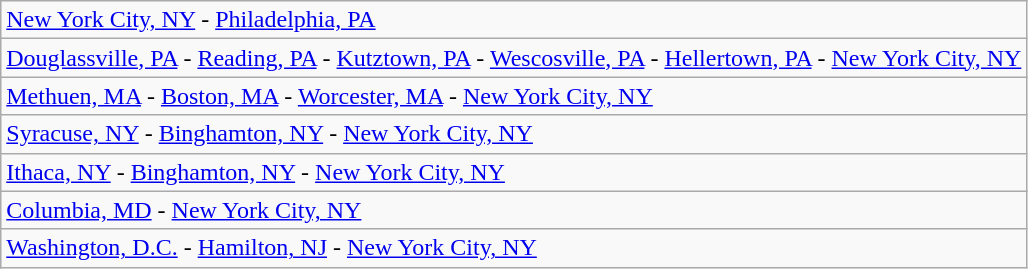<table class="wikitable">
<tr>
<td><a href='#'>New York City, NY</a> - <a href='#'>Philadelphia, PA</a></td>
</tr>
<tr>
<td><a href='#'>Douglassville, PA</a> - <a href='#'>Reading, PA</a> - <a href='#'>Kutztown, PA</a> - <a href='#'>Wescosville, PA</a> - <a href='#'>Hellertown, PA</a> - <a href='#'>New York City, NY</a></td>
</tr>
<tr>
<td><a href='#'>Methuen, MA</a> - <a href='#'>Boston, MA</a> - <a href='#'>Worcester, MA</a> - <a href='#'>New York City, NY</a></td>
</tr>
<tr>
<td><a href='#'>Syracuse, NY</a> - <a href='#'>Binghamton, NY</a> - <a href='#'>New York City, NY</a></td>
</tr>
<tr>
<td><a href='#'>Ithaca, NY</a> - <a href='#'>Binghamton, NY</a> - <a href='#'>New York City, NY</a></td>
</tr>
<tr>
<td><a href='#'>Columbia, MD</a> - <a href='#'>New York City, NY</a></td>
</tr>
<tr>
<td><a href='#'>Washington, D.C.</a> - <a href='#'>Hamilton, NJ</a> - <a href='#'>New York City, NY</a></td>
</tr>
</table>
